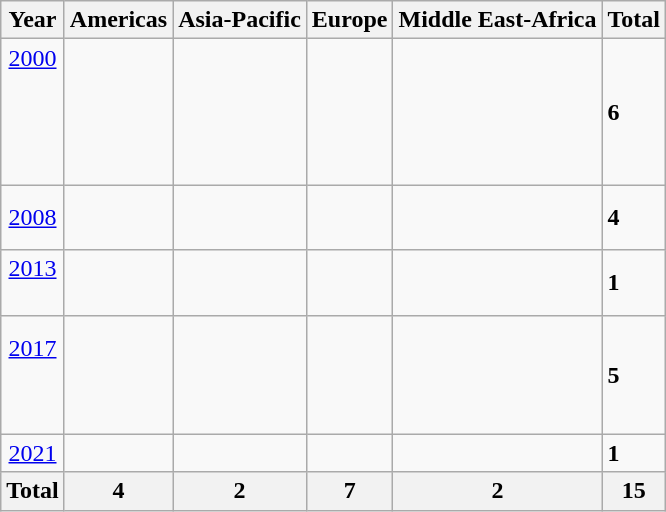<table class="wikitable" style="text-align: left;">
<tr>
<th>Year</th>
<th>Americas</th>
<th>Asia-Pacific</th>
<th>Europe</th>
<th>Middle East-Africa</th>
<th>Total</th>
</tr>
<tr>
<td style="text-align:center;"><a href='#'>2000</a><br><br><br><br><br></td>
<td><br> <br></td>
<td><br></td>
<td><br></td>
<td><br><br></td>
<td><strong>6</strong></td>
</tr>
<tr>
<td style="text-align:center;"><a href='#'>2008</a><br></td>
<td></td>
<td></td>
<td><br><br></td>
<td></td>
<td><strong>4</strong></td>
</tr>
<tr>
<td style="text-align:center;"><a href='#'>2013</a><br><br></td>
<td><br></td>
<td></td>
<td></td>
<td></td>
<td><strong>1</strong></td>
</tr>
<tr>
<td style="text-align:center;"><a href='#'>2017</a><br><br><br></td>
<td></td>
<td></td>
<td><br><br><br><br></td>
<td></td>
<td><strong>5</strong></td>
</tr>
<tr>
<td style="text-align:center;"><a href='#'>2021</a><br></td>
<td></td>
<td></td>
<td></td>
<td></td>
<td><strong>1</strong></td>
</tr>
<tr>
<th style="text-align:center;">Total</th>
<th>4</th>
<th>2</th>
<th>7</th>
<th>2</th>
<th>15</th>
</tr>
</table>
